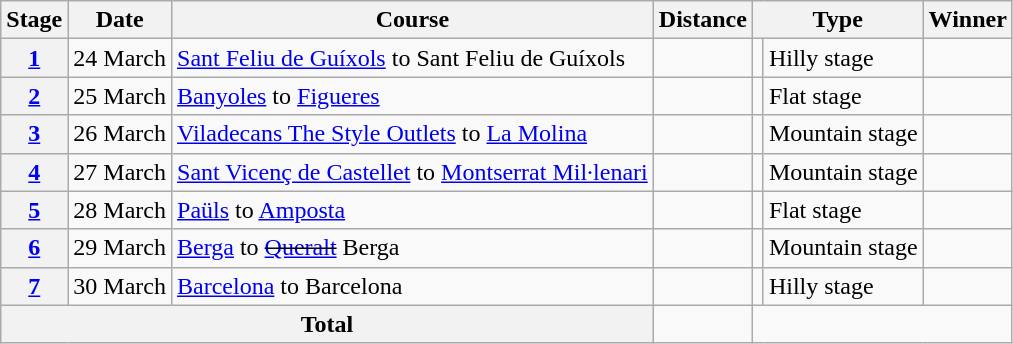<table class="wikitable">
<tr>
<th scope="col">Stage</th>
<th scope="col">Date</th>
<th scope="col">Course</th>
<th scope="col">Distance</th>
<th scope="col" colspan="2">Type</th>
<th scope="col">Winner</th>
</tr>
<tr>
<th scope="row"><a href='#'>1</a></th>
<td style="text-align:center;">24 March</td>
<td><a href='#'>Sant Feliu de Guíxols</a> to Sant Feliu de Guíxols</td>
<td style="text-align:center;"></td>
<td></td>
<td>Hilly stage</td>
<td></td>
</tr>
<tr>
<th scope="row"><a href='#'>2</a></th>
<td style="text-align:center;">25 March</td>
<td><a href='#'>Banyoles</a> to <a href='#'>Figueres</a></td>
<td style="text-align:center;"></td>
<td></td>
<td>Flat stage</td>
<td></td>
</tr>
<tr>
<th scope="row"><a href='#'>3</a></th>
<td style="text-align:center;">26 March</td>
<td><a href='#'>Viladecans The Style Outlets</a> to <a href='#'>La Molina</a></td>
<td style="text-align:center;"></td>
<td></td>
<td>Mountain stage</td>
<td></td>
</tr>
<tr>
<th scope="row"><a href='#'>4</a></th>
<td style="text-align:center;">27 March</td>
<td><a href='#'>Sant Vicenç de Castellet</a> to <a href='#'>Montserrat Mil·lenari</a></td>
<td style="text-align:center;"></td>
<td></td>
<td>Mountain stage</td>
<td></td>
</tr>
<tr>
<th scope="row"><a href='#'>5</a></th>
<td style="text-align:center;">28 March</td>
<td><a href='#'>Paüls</a> to <a href='#'>Amposta</a></td>
<td style="text-align:center;"></td>
<td></td>
<td>Flat stage</td>
<td></td>
</tr>
<tr>
<th scope="row"><a href='#'>6</a></th>
<td style="text-align:center;">29 March</td>
<td><a href='#'>Berga</a> to <s><a href='#'>Queralt</a></s> Berga</td>
<td style="text-align:center;"><s></s> </td>
<td></td>
<td>Mountain stage</td>
<td></td>
</tr>
<tr>
<th scope="row"><a href='#'>7</a></th>
<td style="text-align:center;">30 March</td>
<td><a href='#'>Barcelona</a> to Barcelona</td>
<td style="text-align:center;"></td>
<td></td>
<td>Hilly stage</td>
<td></td>
</tr>
<tr>
<th colspan="3">Total</th>
<td align="center"><s></s> </td>
</tr>
</table>
